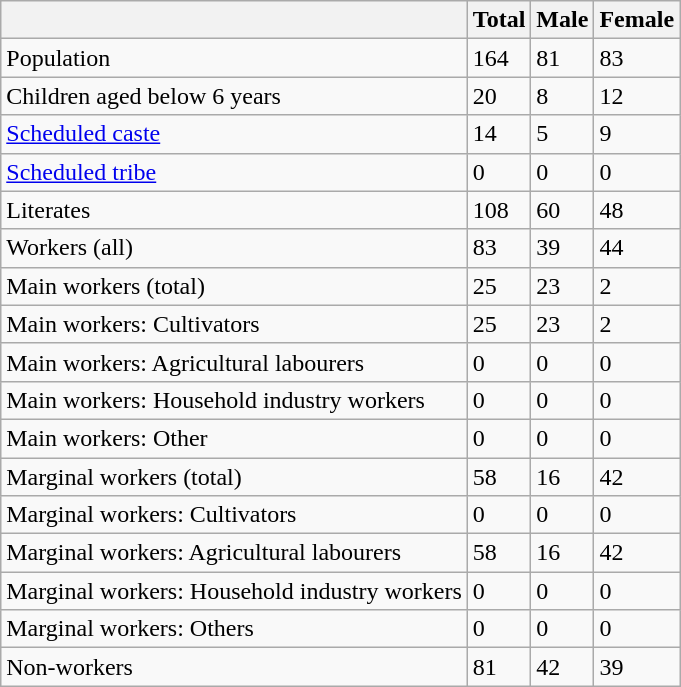<table class="wikitable sortable">
<tr>
<th></th>
<th>Total</th>
<th>Male</th>
<th>Female</th>
</tr>
<tr>
<td>Population</td>
<td>164</td>
<td>81</td>
<td>83</td>
</tr>
<tr>
<td>Children aged below 6 years</td>
<td>20</td>
<td>8</td>
<td>12</td>
</tr>
<tr>
<td><a href='#'>Scheduled caste</a></td>
<td>14</td>
<td>5</td>
<td>9</td>
</tr>
<tr>
<td><a href='#'>Scheduled tribe</a></td>
<td>0</td>
<td>0</td>
<td>0</td>
</tr>
<tr>
<td>Literates</td>
<td>108</td>
<td>60</td>
<td>48</td>
</tr>
<tr>
<td>Workers (all)</td>
<td>83</td>
<td>39</td>
<td>44</td>
</tr>
<tr>
<td>Main workers (total)</td>
<td>25</td>
<td>23</td>
<td>2</td>
</tr>
<tr>
<td>Main workers: Cultivators</td>
<td>25</td>
<td>23</td>
<td>2</td>
</tr>
<tr>
<td>Main workers: Agricultural labourers</td>
<td>0</td>
<td>0</td>
<td>0</td>
</tr>
<tr>
<td>Main workers: Household industry workers</td>
<td>0</td>
<td>0</td>
<td>0</td>
</tr>
<tr>
<td>Main workers: Other</td>
<td>0</td>
<td>0</td>
<td>0</td>
</tr>
<tr>
<td>Marginal workers (total)</td>
<td>58</td>
<td>16</td>
<td>42</td>
</tr>
<tr>
<td>Marginal workers: Cultivators</td>
<td>0</td>
<td>0</td>
<td>0</td>
</tr>
<tr>
<td>Marginal workers: Agricultural labourers</td>
<td>58</td>
<td>16</td>
<td>42</td>
</tr>
<tr>
<td>Marginal workers: Household industry workers</td>
<td>0</td>
<td>0</td>
<td>0</td>
</tr>
<tr>
<td>Marginal workers: Others</td>
<td>0</td>
<td>0</td>
<td>0</td>
</tr>
<tr>
<td>Non-workers</td>
<td>81</td>
<td>42</td>
<td>39</td>
</tr>
</table>
